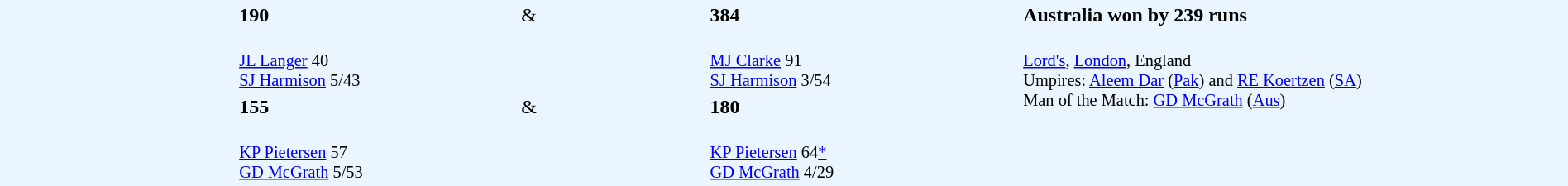<table width="100%" style="background: #EBF5FF">
<tr>
<td width="15%" valign="top" rowspan="2"><strong></strong></td>
<td width="18%"><strong>190</strong></td>
<td width="12%">&</td>
<td width="20%"><strong>384</strong></td>
<td width="35%"><strong>Australia won by 239 runs</strong></td>
</tr>
<tr>
<td style="font-size: 85%;" valign="top"><br><a href='#'>JL Langer</a> 40<br>
<a href='#'>SJ Harmison</a> 5/43</td>
<td></td>
<td style="font-size: 85%;"><br><a href='#'>MJ Clarke</a> 91<br>
<a href='#'>SJ Harmison</a> 3/54</td>
<td valign="top" style="font-size: 85%;" rowspan="3"><br><a href='#'>Lord's</a>, <a href='#'>London</a>, England<br>
Umpires: <a href='#'>Aleem Dar</a> (<a href='#'>Pak</a>) and <a href='#'>RE Koertzen</a> (<a href='#'>SA</a>)<br>
Man of the Match: <a href='#'>GD McGrath</a> (<a href='#'>Aus</a>)<br></td>
</tr>
<tr>
<td valign="top" rowspan="2"><strong></strong></td>
<td><strong>155</strong></td>
<td>&</td>
<td><strong>180</strong></td>
</tr>
<tr>
<td style="font-size: 85%;"><br><a href='#'>KP Pietersen</a> 57<br>
<a href='#'>GD McGrath</a> 5/53</td>
<td></td>
<td valign="top" style="font-size: 85%;"><br><a href='#'>KP Pietersen</a> 64<a href='#'>*</a><br>
<a href='#'>GD McGrath</a> 4/29</td>
</tr>
</table>
